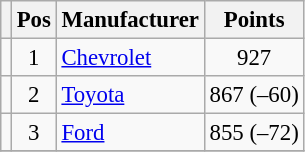<table class="wikitable" style="font-size: 95%;">
<tr>
<th></th>
<th>Pos</th>
<th>Manufacturer</th>
<th>Points</th>
</tr>
<tr>
<td align="left"></td>
<td style="text-align:center;">1</td>
<td><a href='#'>Chevrolet</a></td>
<td style="text-align:center;">927</td>
</tr>
<tr>
<td align="left"></td>
<td style="text-align:center;">2</td>
<td><a href='#'>Toyota</a></td>
<td style="text-align:center;">867 (–60)</td>
</tr>
<tr>
<td align="left"></td>
<td style="text-align:center;">3</td>
<td><a href='#'>Ford</a></td>
<td style="text-align:center;">855 (–72)</td>
</tr>
<tr class="sortbottom">
</tr>
</table>
